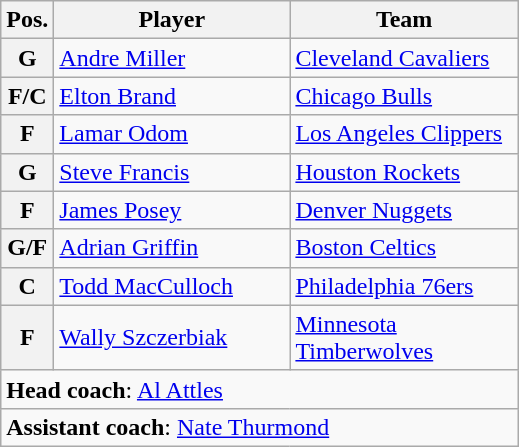<table class="wikitable">
<tr>
<th>Pos.</th>
<th style="width:150px;">Player</th>
<th width=145>Team</th>
</tr>
<tr>
<th>G</th>
<td><a href='#'>Andre Miller</a></td>
<td><a href='#'>Cleveland Cavaliers</a></td>
</tr>
<tr>
<th>F/C</th>
<td><a href='#'>Elton Brand</a></td>
<td><a href='#'>Chicago Bulls</a></td>
</tr>
<tr>
<th>F</th>
<td><a href='#'>Lamar Odom</a></td>
<td><a href='#'>Los Angeles Clippers</a></td>
</tr>
<tr>
<th>G</th>
<td><a href='#'>Steve Francis</a></td>
<td><a href='#'>Houston Rockets</a></td>
</tr>
<tr>
<th>F</th>
<td><a href='#'>James Posey</a></td>
<td><a href='#'>Denver Nuggets</a></td>
</tr>
<tr>
<th>G/F</th>
<td><a href='#'>Adrian Griffin</a></td>
<td><a href='#'>Boston Celtics</a></td>
</tr>
<tr>
<th>C</th>
<td><a href='#'>Todd MacCulloch</a></td>
<td><a href='#'>Philadelphia 76ers</a></td>
</tr>
<tr>
<th>F</th>
<td><a href='#'>Wally Szczerbiak</a></td>
<td><a href='#'>Minnesota Timberwolves</a></td>
</tr>
<tr>
<td colspan="6"><strong>Head coach</strong>: <a href='#'>Al Attles</a></td>
</tr>
<tr>
<td colspan="6"><strong>Assistant coach</strong>: <a href='#'>Nate Thurmond</a></td>
</tr>
</table>
